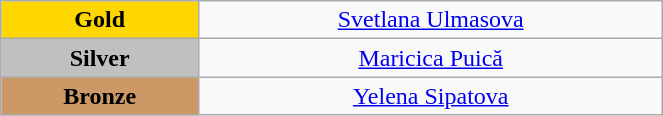<table class="wikitable" style="text-align:center; " width="35%">
<tr>
<td bgcolor="gold"><strong>Gold</strong></td>
<td><a href='#'>Svetlana Ulmasova</a><br>  <small><em></em></small></td>
</tr>
<tr>
<td bgcolor="silver"><strong>Silver</strong></td>
<td><a href='#'>Maricica Puică</a><br>  <small><em></em></small></td>
</tr>
<tr>
<td bgcolor="CC9966"><strong>Bronze</strong></td>
<td><a href='#'>Yelena Sipatova</a><br>  <small><em></em></small></td>
</tr>
</table>
